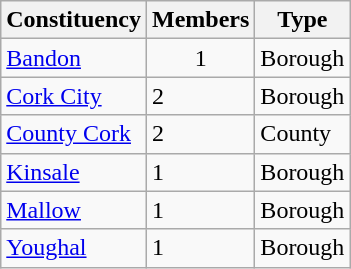<table class="wikitable sortable">
<tr>
<th>Constituency</th>
<th>Members</th>
<th>Type</th>
</tr>
<tr>
<td><a href='#'>Bandon</a></td>
<td align="center">1</td>
<td>Borough</td>
</tr>
<tr>
<td><a href='#'>Cork City</a></td>
<td>2</td>
<td>Borough</td>
</tr>
<tr>
<td><a href='#'>County Cork</a></td>
<td>2</td>
<td>County</td>
</tr>
<tr>
<td><a href='#'>Kinsale</a></td>
<td>1</td>
<td>Borough</td>
</tr>
<tr>
<td><a href='#'>Mallow</a></td>
<td>1</td>
<td>Borough</td>
</tr>
<tr>
<td><a href='#'>Youghal</a></td>
<td>1</td>
<td>Borough</td>
</tr>
</table>
